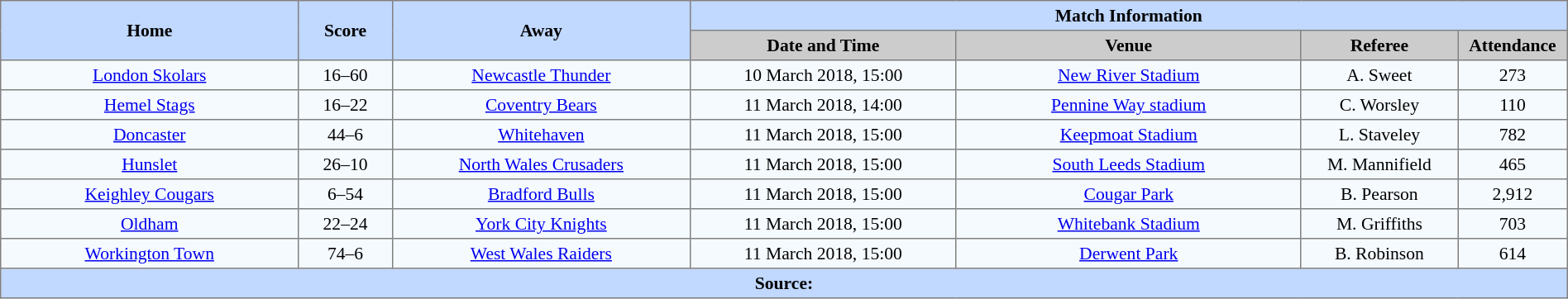<table border=1 style="border-collapse:collapse; font-size:90%; text-align:center;" cellpadding=3 cellspacing=0 width=100%>
<tr bgcolor=#C1D8FF>
<th rowspan=2 width=19%>Home</th>
<th rowspan=2 width=6%>Score</th>
<th rowspan=2 width=19%>Away</th>
<th colspan=4>Match Information</th>
</tr>
<tr bgcolor=#CCCCCC>
<th width=17%>Date and Time</th>
<th width=22%>Venue</th>
<th width=10%>Referee</th>
<th width=7%>Attendance</th>
</tr>
<tr bgcolor=#F5FAFF>
<td> <a href='#'>London Skolars</a></td>
<td>16–60</td>
<td> <a href='#'>Newcastle Thunder</a></td>
<td>10 March 2018, 15:00</td>
<td><a href='#'>New River Stadium</a></td>
<td>A. Sweet</td>
<td>273</td>
</tr>
<tr bgcolor=#F5FAFF>
<td> <a href='#'>Hemel Stags</a></td>
<td>16–22</td>
<td> <a href='#'>Coventry Bears</a></td>
<td>11 March 2018, 14:00</td>
<td><a href='#'>Pennine Way stadium</a></td>
<td>C. Worsley</td>
<td>110</td>
</tr>
<tr bgcolor=#F5FAFF>
<td> <a href='#'>Doncaster</a></td>
<td>44–6</td>
<td> <a href='#'>Whitehaven</a></td>
<td>11 March 2018, 15:00</td>
<td><a href='#'>Keepmoat Stadium</a></td>
<td>L. Staveley</td>
<td>782</td>
</tr>
<tr bgcolor=#F5FAFF>
<td> <a href='#'>Hunslet</a></td>
<td>26–10</td>
<td> <a href='#'>North Wales Crusaders</a></td>
<td>11 March 2018, 15:00</td>
<td><a href='#'>South Leeds Stadium</a></td>
<td>M. Mannifield</td>
<td>465</td>
</tr>
<tr bgcolor=#F5FAFF>
<td> <a href='#'>Keighley Cougars</a></td>
<td>6–54</td>
<td> <a href='#'>Bradford Bulls</a></td>
<td>11 March 2018, 15:00</td>
<td><a href='#'>Cougar Park</a></td>
<td>B. Pearson</td>
<td>2,912</td>
</tr>
<tr bgcolor=#F5FAFF>
<td> <a href='#'>Oldham</a></td>
<td>22–24</td>
<td> <a href='#'>York City Knights</a></td>
<td>11 March 2018, 15:00</td>
<td><a href='#'>Whitebank Stadium</a></td>
<td>M. Griffiths</td>
<td>703</td>
</tr>
<tr bgcolor=#F5FAFF>
<td> <a href='#'>Workington Town</a></td>
<td>74–6</td>
<td> <a href='#'>West Wales Raiders</a></td>
<td>11 March 2018, 15:00</td>
<td><a href='#'>Derwent Park</a></td>
<td>B. Robinson</td>
<td>614</td>
</tr>
<tr bgcolor=#C1D8FF>
<th colspan=7>Source:</th>
</tr>
</table>
